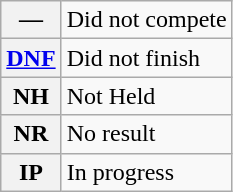<table class="wikitable">
<tr>
<th scope="row" style="text-align: center;">—</th>
<td>Did not compete</td>
</tr>
<tr>
<th scope="row" style="text-align: center;"><a href='#'>DNF</a></th>
<td>Did not finish</td>
</tr>
<tr>
<th scope="row" style="text-align: center;">NH</th>
<td>Not Held</td>
</tr>
<tr>
<th scope="row" style="text-align: center;">NR</th>
<td>No result</td>
</tr>
<tr>
<th scope="row" style="text-align: center;">IP</th>
<td>In progress</td>
</tr>
</table>
